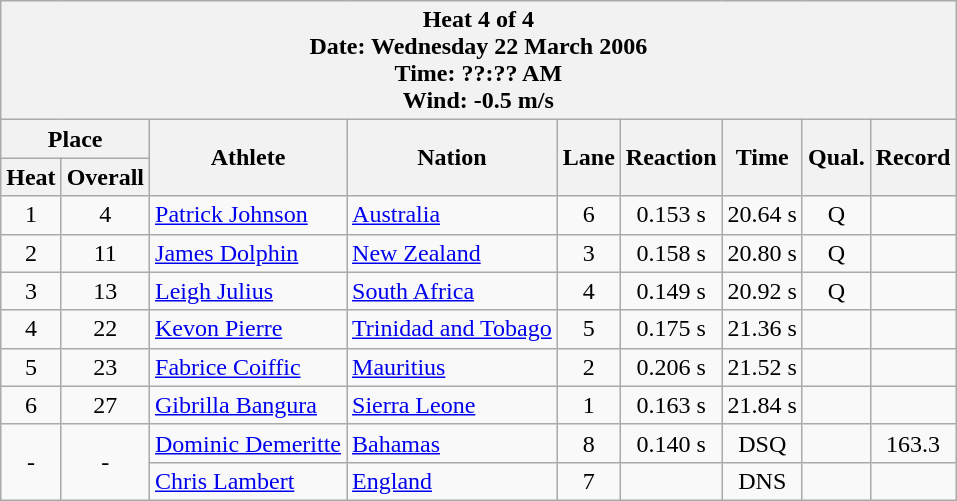<table class="wikitable">
<tr>
<th colspan=9>Heat 4 of 4 <br> Date: Wednesday 22 March 2006 <br> Time: ??:?? AM <br> Wind: -0.5 m/s</th>
</tr>
<tr>
<th colspan=2>Place</th>
<th rowspan=2>Athlete</th>
<th rowspan=2>Nation</th>
<th rowspan=2>Lane</th>
<th rowspan=2>Reaction</th>
<th rowspan=2>Time</th>
<th rowspan=2>Qual.</th>
<th rowspan=2>Record</th>
</tr>
<tr>
<th>Heat</th>
<th>Overall</th>
</tr>
<tr>
<td align="center">1</td>
<td align="center">4</td>
<td align="left"><a href='#'>Patrick Johnson</a></td>
<td align="left"> <a href='#'>Australia</a></td>
<td align="center">6</td>
<td align="center">0.153 s</td>
<td align="center">20.64 s</td>
<td align="center">Q</td>
<td align="center"></td>
</tr>
<tr>
<td align="center">2</td>
<td align="center">11</td>
<td align="left"><a href='#'>James Dolphin</a></td>
<td align="left"> <a href='#'>New Zealand</a></td>
<td align="center">3</td>
<td align="center">0.158 s</td>
<td align="center">20.80 s</td>
<td align="center">Q</td>
<td align="center"></td>
</tr>
<tr>
<td align="center">3</td>
<td align="center">13</td>
<td align="left"><a href='#'>Leigh Julius</a></td>
<td align="left"> <a href='#'>South Africa</a></td>
<td align="center">4</td>
<td align="center">0.149 s</td>
<td align="center">20.92 s</td>
<td align="center">Q</td>
<td align="center"></td>
</tr>
<tr>
<td align="center">4</td>
<td align="center">22</td>
<td align="left"><a href='#'>Kevon Pierre</a></td>
<td align="left"> <a href='#'>Trinidad and Tobago</a></td>
<td align="center">5</td>
<td align="center">0.175 s</td>
<td align="center">21.36 s</td>
<td align="center"></td>
<td align="center"></td>
</tr>
<tr>
<td align="center">5</td>
<td align="center">23</td>
<td align="left"><a href='#'>Fabrice Coiffic</a></td>
<td align="left"> <a href='#'>Mauritius</a></td>
<td align="center">2</td>
<td align="center">0.206 s</td>
<td align="center">21.52 s</td>
<td align="center"></td>
<td align="center"></td>
</tr>
<tr>
<td align="center">6</td>
<td align="center">27</td>
<td align="left"><a href='#'>Gibrilla Bangura</a></td>
<td align="left"> <a href='#'>Sierra Leone</a></td>
<td align="center">1</td>
<td align="center">0.163 s</td>
<td align="center">21.84 s</td>
<td align="center"></td>
<td align="center"></td>
</tr>
<tr>
<td rowspan="2" align="center">-</td>
<td rowspan="2" align="center">-</td>
<td align="left"><a href='#'>Dominic Demeritte</a></td>
<td align="left"> <a href='#'>Bahamas</a></td>
<td align="center">8</td>
<td align="center">0.140 s</td>
<td align="center">DSQ</td>
<td align="center"></td>
<td align="center">163.3</td>
</tr>
<tr>
<td align="left"><a href='#'>Chris Lambert</a></td>
<td align="left"> <a href='#'>England</a></td>
<td align="center">7</td>
<td align="center"></td>
<td align="center">DNS</td>
<td align="center"></td>
<td align="center"></td>
</tr>
</table>
